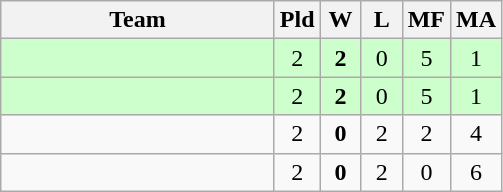<table class=wikitable style="text-align:center">
<tr>
<th width=175>Team</th>
<th width=20>Pld</th>
<th width=20>W</th>
<th width=20>L</th>
<th width=20>MF</th>
<th width=20>MA</th>
</tr>
<tr bgcolor=ccffcc>
<td style="text-align:left"></td>
<td>2</td>
<td><strong>2</strong></td>
<td>0</td>
<td>5</td>
<td>1</td>
</tr>
<tr bgcolor=ccffcc>
<td style="text-align:left"></td>
<td>2</td>
<td><strong>2</strong></td>
<td>0</td>
<td>5</td>
<td>1</td>
</tr>
<tr>
<td style="text-align:left"></td>
<td>2</td>
<td><strong>0</strong></td>
<td>2</td>
<td>2</td>
<td>4</td>
</tr>
<tr>
<td style="text-align:left"></td>
<td>2</td>
<td><strong>0</strong></td>
<td>2</td>
<td>0</td>
<td>6</td>
</tr>
</table>
